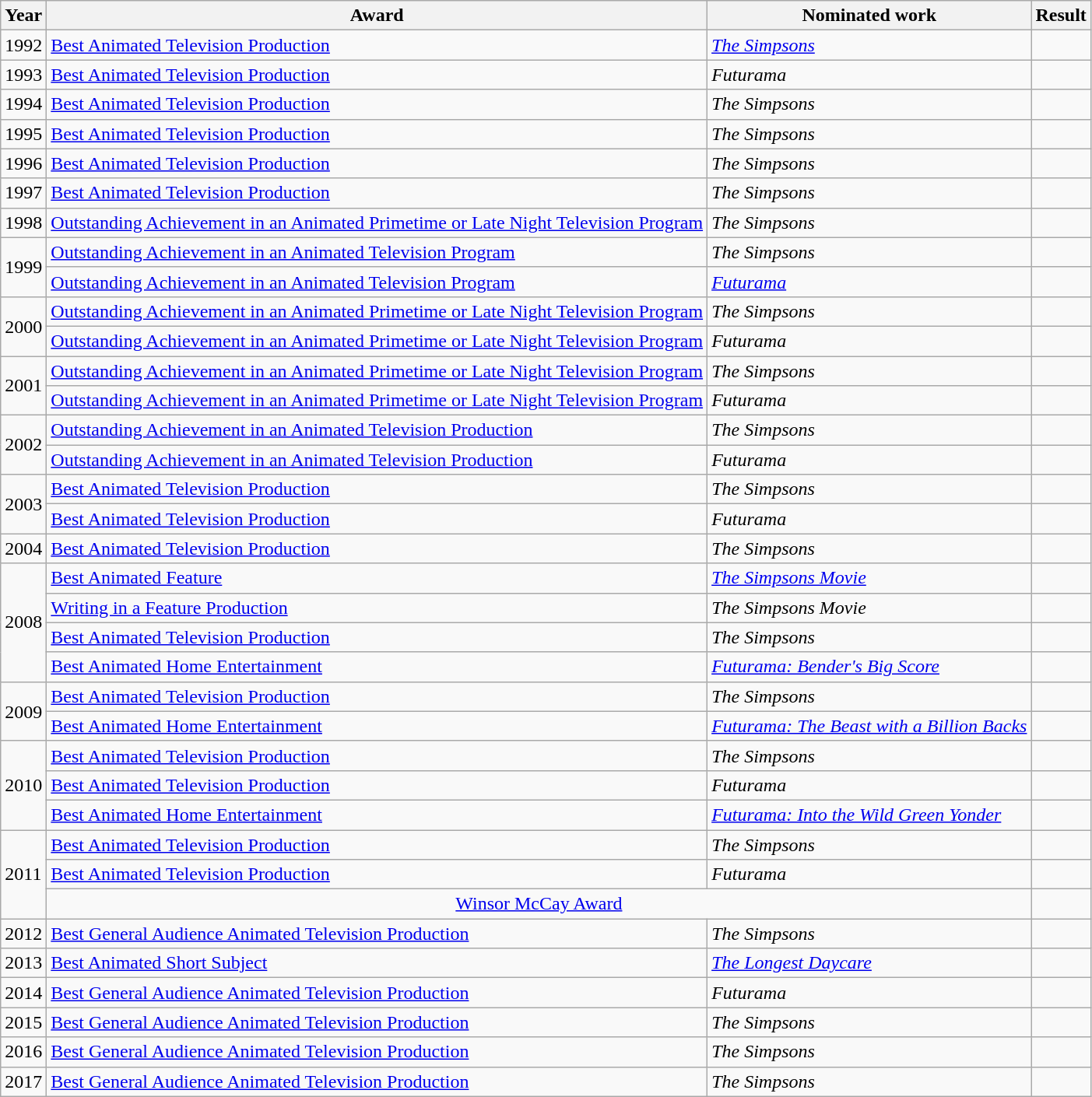<table class="wikitable">
<tr>
<th>Year</th>
<th>Award</th>
<th>Nominated work</th>
<th>Result</th>
</tr>
<tr>
<td>1992</td>
<td><a href='#'>Best Animated Television Production</a></td>
<td><em><a href='#'>The Simpsons</a></em></td>
<td></td>
</tr>
<tr>
<td>1993</td>
<td><a href='#'>Best Animated Television Production</a></td>
<td><em>Futurama</em></td>
<td></td>
</tr>
<tr>
<td>1994</td>
<td><a href='#'>Best Animated Television Production</a></td>
<td><em>The Simpsons</em></td>
<td></td>
</tr>
<tr>
<td>1995</td>
<td><a href='#'>Best Animated Television Production</a></td>
<td><em>The Simpsons</em></td>
<td></td>
</tr>
<tr>
<td>1996</td>
<td><a href='#'>Best Animated Television Production</a></td>
<td><em>The Simpsons</em></td>
<td></td>
</tr>
<tr>
<td>1997</td>
<td><a href='#'>Best Animated Television Production</a></td>
<td><em>The Simpsons</em></td>
<td></td>
</tr>
<tr>
<td>1998</td>
<td><a href='#'>Outstanding Achievement in an Animated Primetime or Late Night Television Program</a></td>
<td><em>The Simpsons</em></td>
<td></td>
</tr>
<tr>
<td rowspan=2>1999</td>
<td><a href='#'>Outstanding Achievement in an Animated Television Program</a></td>
<td><em>The Simpsons</em></td>
<td></td>
</tr>
<tr>
<td><a href='#'>Outstanding Achievement in an Animated Television Program</a></td>
<td><em><a href='#'>Futurama</a></em></td>
<td></td>
</tr>
<tr>
<td rowspan=2>2000</td>
<td><a href='#'>Outstanding Achievement in an Animated Primetime or Late Night Television Program</a></td>
<td><em>The Simpsons</em></td>
<td></td>
</tr>
<tr>
<td><a href='#'>Outstanding Achievement in an Animated Primetime or Late Night Television Program</a></td>
<td><em>Futurama</em></td>
<td></td>
</tr>
<tr>
<td rowspan=2>2001</td>
<td><a href='#'>Outstanding Achievement in an Animated Primetime or Late Night Television Program</a></td>
<td><em>The Simpsons</em></td>
<td></td>
</tr>
<tr>
<td><a href='#'>Outstanding Achievement in an Animated Primetime or Late Night Television Program</a></td>
<td><em>Futurama</em></td>
<td></td>
</tr>
<tr>
<td rowspan=2>2002</td>
<td><a href='#'>Outstanding Achievement in an Animated Television Production</a></td>
<td><em>The Simpsons</em></td>
<td></td>
</tr>
<tr>
<td><a href='#'>Outstanding Achievement in an Animated Television Production</a></td>
<td><em>Futurama</em></td>
<td></td>
</tr>
<tr>
<td rowspan=2>2003</td>
<td><a href='#'>Best Animated Television Production</a></td>
<td><em>The Simpsons</em></td>
<td></td>
</tr>
<tr>
<td><a href='#'>Best Animated Television Production</a></td>
<td><em>Futurama</em></td>
<td></td>
</tr>
<tr>
<td>2004</td>
<td><a href='#'>Best Animated Television Production</a></td>
<td><em>The Simpsons</em></td>
<td></td>
</tr>
<tr>
<td rowspan=4>2008</td>
<td><a href='#'>Best Animated Feature</a></td>
<td><em><a href='#'>The Simpsons Movie</a></em></td>
<td></td>
</tr>
<tr>
<td><a href='#'>Writing in a Feature Production</a></td>
<td><em>The Simpsons Movie</em></td>
<td></td>
</tr>
<tr>
<td><a href='#'>Best Animated Television Production</a></td>
<td><em>The Simpsons</em></td>
<td></td>
</tr>
<tr>
<td><a href='#'>Best Animated Home Entertainment</a></td>
<td><em><a href='#'>Futurama: Bender's Big Score</a></em></td>
<td></td>
</tr>
<tr>
<td rowspan=2>2009</td>
<td><a href='#'>Best Animated Television Production</a></td>
<td><em>The Simpsons</em></td>
<td></td>
</tr>
<tr>
<td><a href='#'>Best Animated Home Entertainment</a></td>
<td><em><a href='#'>Futurama: The Beast with a Billion Backs</a></em></td>
<td></td>
</tr>
<tr>
<td rowspan=3>2010</td>
<td><a href='#'>Best Animated Television Production</a></td>
<td><em>The Simpsons</em></td>
<td></td>
</tr>
<tr>
<td><a href='#'>Best Animated Television Production</a></td>
<td><em>Futurama</em></td>
<td></td>
</tr>
<tr>
<td><a href='#'>Best Animated Home Entertainment</a></td>
<td><em><a href='#'>Futurama: Into the Wild Green Yonder</a></em></td>
<td></td>
</tr>
<tr>
<td rowspan=3>2011</td>
<td><a href='#'>Best Animated Television Production</a></td>
<td><em>The Simpsons</em></td>
<td></td>
</tr>
<tr>
<td><a href='#'>Best Animated Television Production</a></td>
<td><em>Futurama</em></td>
<td></td>
</tr>
<tr>
<td colspan="2" style="text-align:center;"><a href='#'>Winsor McCay Award</a></td>
<td></td>
</tr>
<tr>
<td>2012</td>
<td><a href='#'>Best General Audience Animated Television Production</a></td>
<td><em>The Simpsons</em></td>
<td></td>
</tr>
<tr>
<td>2013</td>
<td><a href='#'>Best Animated Short Subject</a></td>
<td><em><a href='#'>The Longest Daycare</a></em></td>
<td></td>
</tr>
<tr>
<td>2014</td>
<td><a href='#'>Best General Audience Animated Television Production</a></td>
<td><em>Futurama</em></td>
<td></td>
</tr>
<tr>
<td>2015</td>
<td><a href='#'>Best General Audience Animated Television Production</a></td>
<td><em>The Simpsons</em></td>
<td></td>
</tr>
<tr>
<td>2016</td>
<td><a href='#'>Best General Audience Animated Television Production</a></td>
<td><em>The Simpsons</em></td>
<td></td>
</tr>
<tr>
<td>2017</td>
<td><a href='#'>Best General Audience Animated Television Production</a></td>
<td><em>The Simpsons</em></td>
<td></td>
</tr>
</table>
